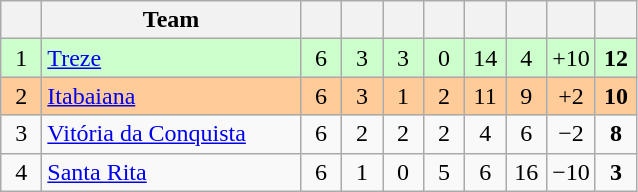<table class="wikitable" style="text-align: center;">
<tr>
<th width=20></th>
<th width=165>Team</th>
<th width=20></th>
<th width=20></th>
<th width=20></th>
<th width=20></th>
<th width=20></th>
<th width=20></th>
<th width=20></th>
<th width=20></th>
</tr>
<tr bgcolor=#ccffcc>
<td>1</td>
<td align=left> <a href='#'>Treze</a></td>
<td>6</td>
<td>3</td>
<td>3</td>
<td>0</td>
<td>14</td>
<td>4</td>
<td>+10</td>
<td><strong>12</strong></td>
</tr>
<tr bgcolor=#ffcc99>
<td>2</td>
<td align=left> <a href='#'>Itabaiana</a></td>
<td>6</td>
<td>3</td>
<td>1</td>
<td>2</td>
<td>11</td>
<td>9</td>
<td>+2</td>
<td><strong>10</strong></td>
</tr>
<tr>
<td>3</td>
<td align=left> <a href='#'>Vitória da Conquista</a></td>
<td>6</td>
<td>2</td>
<td>2</td>
<td>2</td>
<td>4</td>
<td>6</td>
<td>−2</td>
<td><strong>8</strong></td>
</tr>
<tr>
<td>4</td>
<td align=left> <a href='#'>Santa Rita</a></td>
<td>6</td>
<td>1</td>
<td>0</td>
<td>5</td>
<td>6</td>
<td>16</td>
<td>−10</td>
<td><strong>3</strong></td>
</tr>
</table>
